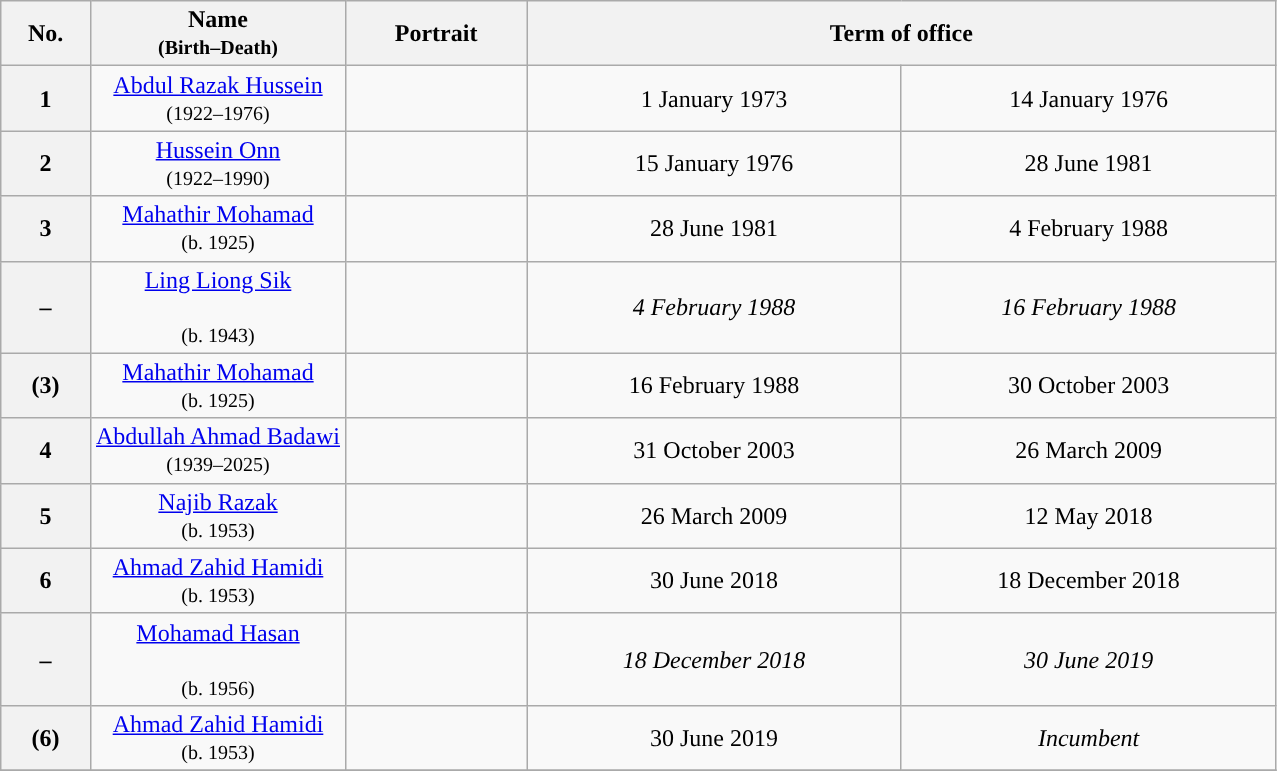<table class="wikitable" style="text-align:center">
<tr>
<th>No.</th>
<th width=20%>Name<br><small>(Birth–Death)</small></th>
<th>Portrait</th>
<th colspan="2">Term of office</th>
</tr>
<tr>
<th style="background: ">1</th>
<td><a href='#'>Abdul Razak Hussein</a><br><small>(1922–1976)</small></td>
<td></td>
<td>1 January 1973</td>
<td>14 January 1976</td>
</tr>
<tr>
<th style="background: ">2</th>
<td><a href='#'>Hussein Onn</a><br><small>(1922–1990)</small></td>
<td></td>
<td>15 January 1976</td>
<td>28 June 1981</td>
</tr>
<tr>
<th style="background: ">3</th>
<td><a href='#'>Mahathir Mohamad</a><br><small>(b. 1925)</small></td>
<td></td>
<td>28 June 1981</td>
<td>4 February 1988</td>
</tr>
<tr>
<th style="background: ">–</th>
<td><a href='#'>Ling Liong Sik</a> <br>  <br><small>(b. 1943)</small></td>
<td></td>
<td><em>4 February 1988</em></td>
<td><em>16 February 1988</em></td>
</tr>
<tr>
<th style="background: ">(3)</th>
<td><a href='#'>Mahathir Mohamad</a><br><small>(b. 1925)</small></td>
<td></td>
<td>16 February 1988</td>
<td>30 October 2003</td>
</tr>
<tr>
<th style="background: ">4</th>
<td><a href='#'>Abdullah Ahmad Badawi</a><br><small>(1939–2025)</small></td>
<td></td>
<td>31 October 2003</td>
<td>26 March 2009</td>
</tr>
<tr>
<th style="background: ">5</th>
<td><a href='#'>Najib Razak</a><br><small>(b. 1953)</small></td>
<td></td>
<td>26 March 2009</td>
<td>12 May 2018</td>
</tr>
<tr>
<th style="background: ">6</th>
<td><a href='#'>Ahmad Zahid Hamidi</a><br><small>(b. 1953)</small></td>
<td></td>
<td>30 June 2018</td>
<td>18 December 2018</td>
</tr>
<tr>
<th style="background: ">–</th>
<td><a href='#'>Mohamad Hasan</a> <br>  <br><small>(b. 1956)</small></td>
<td></td>
<td><em>18 December 2018</em></td>
<td><em>30 June 2019</em></td>
</tr>
<tr>
<th style="background: ">(6)</th>
<td><a href='#'>Ahmad Zahid Hamidi</a><br><small>(b. 1953)</small></td>
<td></td>
<td>30 June 2019</td>
<td><em>Incumbent</em></td>
</tr>
<tr>
</tr>
</table>
